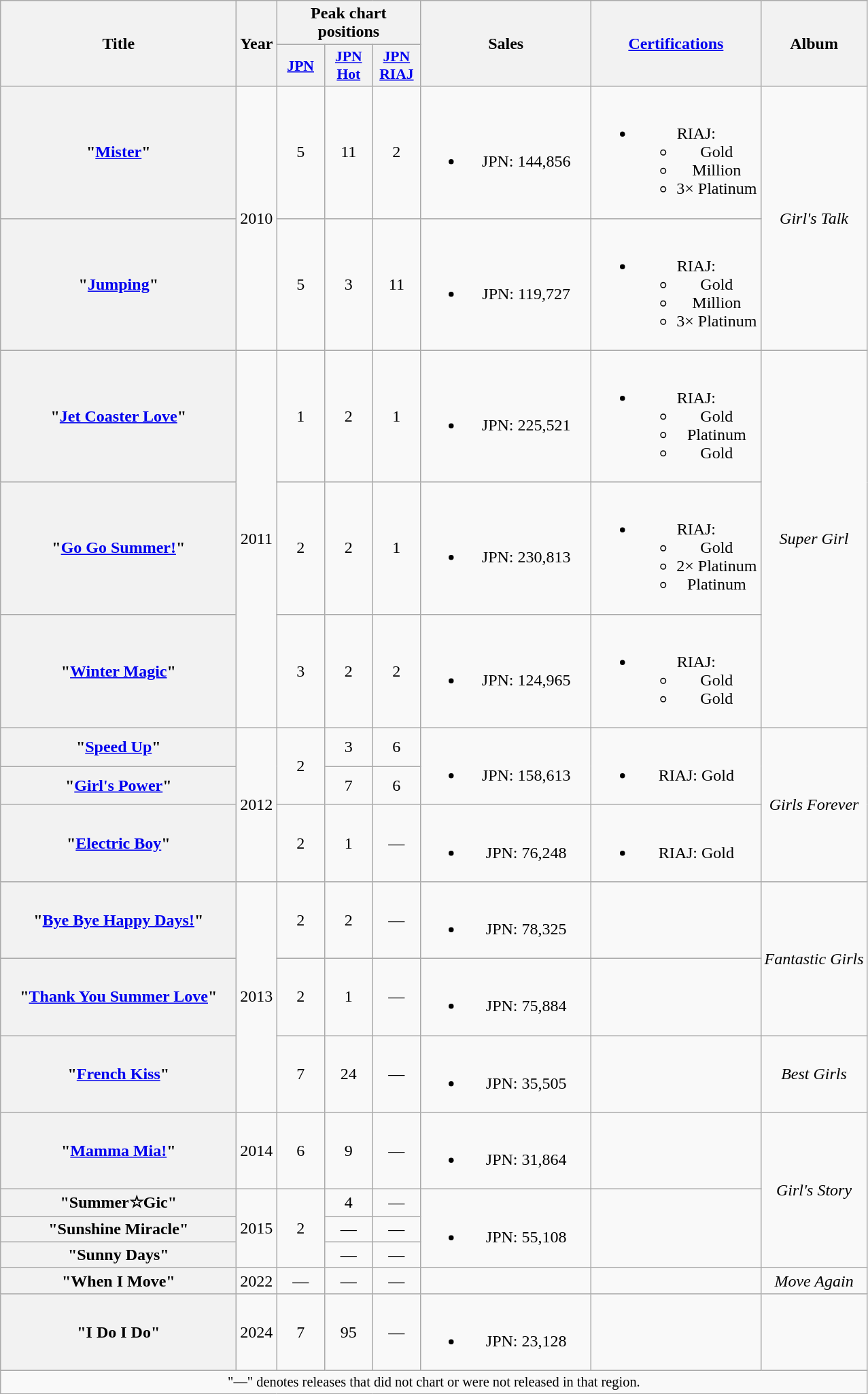<table class="wikitable plainrowheaders" style="text-align:center;">
<tr>
<th scope="col" rowspan="2" style="width:14em;">Title</th>
<th scope="col" rowspan="2">Year</th>
<th scope="col" colspan="3">Peak chart positions</th>
<th scope="col" rowspan="2" style="width:10em;">Sales</th>
<th scope="col" rowspan="2"><a href='#'>Certifications</a></th>
<th scope="col" rowspan="2">Album</th>
</tr>
<tr>
<th scope="col" style="width:2.8em;font-size:90%;"><a href='#'>JPN</a><br></th>
<th scope="col" style="width:2.8em;font-size:90%;"><a href='#'>JPN Hot</a><br></th>
<th scope="col" style="width:2.8em;font-size:90%;"><a href='#'>JPN RIAJ</a><br></th>
</tr>
<tr>
<th scope="row">"<a href='#'>Mister</a>"</th>
<td rowspan="2">2010</td>
<td>5</td>
<td>11</td>
<td>2</td>
<td><br><ul><li>JPN: 144,856</li></ul></td>
<td><br><ul><li>RIAJ:<ul><li>Gold </li><li>Million </li><li>3× Platinum </li></ul></li></ul></td>
<td rowspan="2"><em>Girl's Talk</em></td>
</tr>
<tr>
<th scope="row">"<a href='#'>Jumping</a>"</th>
<td>5</td>
<td>3</td>
<td>11</td>
<td><br><ul><li>JPN: 119,727</li></ul></td>
<td><br><ul><li>RIAJ:<ul><li>Gold </li><li>Million </li><li>3× Platinum </li></ul></li></ul></td>
</tr>
<tr>
<th scope="row">"<a href='#'>Jet Coaster Love</a>"</th>
<td rowspan="3">2011</td>
<td>1</td>
<td>2</td>
<td>1</td>
<td><br><ul><li>JPN: 225,521</li></ul></td>
<td><br><ul><li>RIAJ:<ul><li>Gold </li><li>Platinum </li><li>Gold </li></ul></li></ul></td>
<td rowspan="3"><em>Super Girl</em></td>
</tr>
<tr>
<th scope="row">"<a href='#'>Go Go Summer!</a>"</th>
<td>2</td>
<td>2</td>
<td>1</td>
<td><br><ul><li>JPN: 230,813</li></ul></td>
<td><br><ul><li>RIAJ:<ul><li>Gold </li><li>2× Platinum </li><li>Platinum </li></ul></li></ul></td>
</tr>
<tr>
<th scope="row">"<a href='#'>Winter Magic</a>"</th>
<td>3</td>
<td>2</td>
<td>2</td>
<td><br><ul><li>JPN: 124,965</li></ul></td>
<td><br><ul><li>RIAJ:<ul><li>Gold </li><li>Gold </li></ul></li></ul></td>
</tr>
<tr>
<th scope="row">"<a href='#'>Speed Up</a>"</th>
<td rowspan="3">2012</td>
<td rowspan="2">2</td>
<td>3</td>
<td>6</td>
<td rowspan="2"><br><ul><li>JPN: 158,613</li></ul></td>
<td rowspan="2"><br><ul><li>RIAJ: Gold </li></ul></td>
<td rowspan="3"><em>Girls Forever</em></td>
</tr>
<tr>
<th scope="row">"<a href='#'>Girl's Power</a>"</th>
<td>7</td>
<td>6</td>
</tr>
<tr>
<th scope="row">"<a href='#'>Electric Boy</a>"</th>
<td>2</td>
<td>1</td>
<td>—</td>
<td><br><ul><li>JPN: 76,248</li></ul></td>
<td><br><ul><li>RIAJ: Gold </li></ul></td>
</tr>
<tr>
<th scope="row">"<a href='#'>Bye Bye Happy Days!</a>"</th>
<td rowspan="3">2013</td>
<td>2</td>
<td>2</td>
<td>—</td>
<td><br><ul><li>JPN: 78,325</li></ul></td>
<td></td>
<td rowspan="2"><em>Fantastic Girls</em></td>
</tr>
<tr>
<th scope="row">"<a href='#'>Thank You Summer Love</a>"</th>
<td>2</td>
<td>1</td>
<td>—</td>
<td><br><ul><li>JPN: 75,884</li></ul></td>
<td></td>
</tr>
<tr>
<th scope="row">"<a href='#'>French Kiss</a>"</th>
<td>7</td>
<td>24</td>
<td>—</td>
<td><br><ul><li>JPN: 35,505</li></ul></td>
<td></td>
<td><em>Best Girls</em></td>
</tr>
<tr>
<th scope="row">"<a href='#'>Mamma Mia!</a>"</th>
<td>2014</td>
<td>6</td>
<td>9</td>
<td>—</td>
<td><br><ul><li>JPN: 31,864</li></ul></td>
<td></td>
<td rowspan="4"><em>Girl's Story</em></td>
</tr>
<tr>
<th scope="row">"Summer☆Gic"</th>
<td rowspan="3">2015</td>
<td rowspan="3">2</td>
<td>4</td>
<td>—</td>
<td rowspan="3"><br><ul><li>JPN: 55,108</li></ul></td>
<td rowspan="3"></td>
</tr>
<tr>
<th scope="row">"Sunshine Miracle"</th>
<td>—</td>
<td>—</td>
</tr>
<tr>
<th scope="row">"Sunny Days"</th>
<td>—</td>
<td>—</td>
</tr>
<tr>
<th scope="row">"When I Move"</th>
<td>2022</td>
<td>—</td>
<td>—</td>
<td>—</td>
<td></td>
<td></td>
<td><em>Move Again</em></td>
</tr>
<tr>
<th scope="row">"I Do I Do"</th>
<td>2024</td>
<td>7</td>
<td>95</td>
<td>—</td>
<td><br><ul><li>JPN: 23,128</li></ul></td>
<td></td>
<td></td>
</tr>
<tr>
<td colspan="10" style="font-size:85%">"—" denotes releases that did not chart or were not released in that region.</td>
</tr>
</table>
